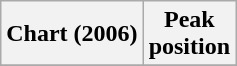<table class="wikitable sortable plainrowheaders" style="text-align:center">
<tr>
<th scope="col">Chart (2006)</th>
<th scope="col">Peak<br>position</th>
</tr>
<tr>
</tr>
</table>
